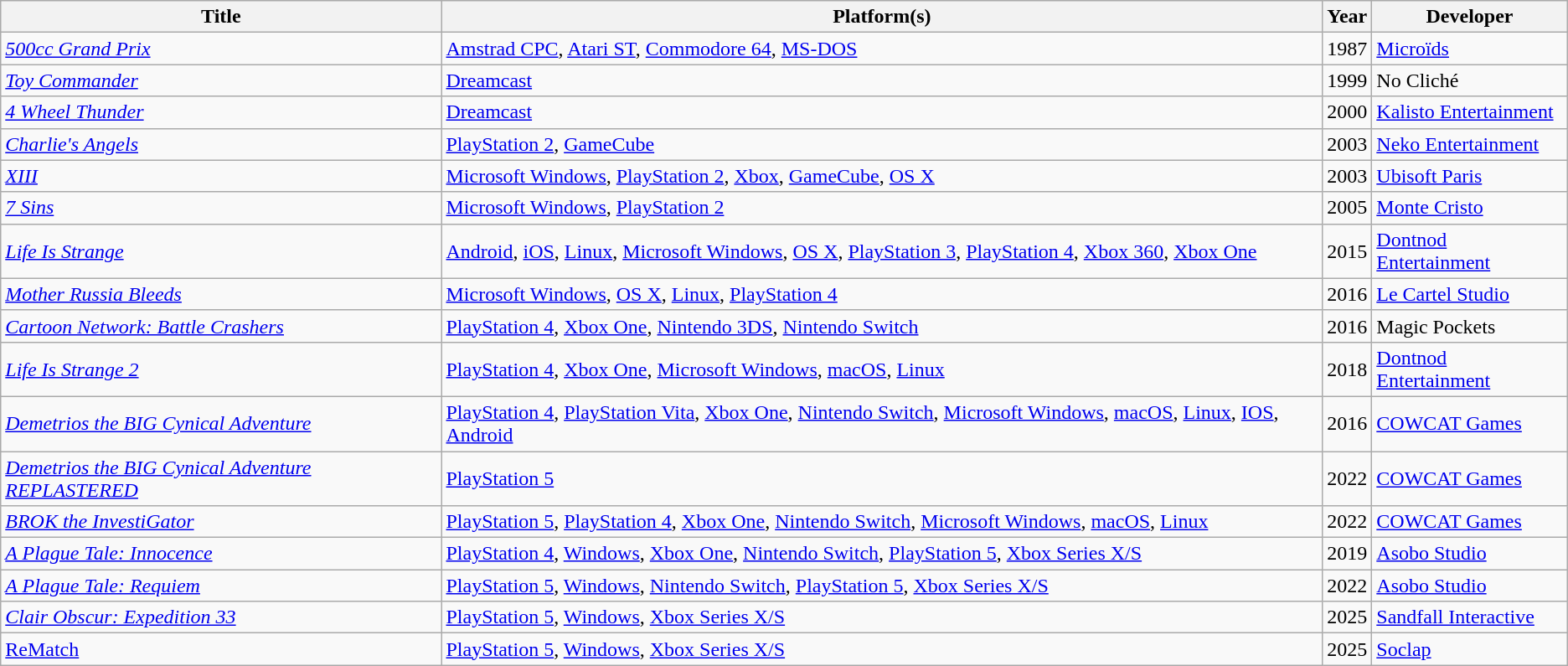<table class="sortable wikitable">
<tr>
<th>Title</th>
<th>Platform(s)</th>
<th>Year</th>
<th>Developer</th>
</tr>
<tr>
<td><em><a href='#'>500cc Grand Prix</a></em></td>
<td><a href='#'>Amstrad CPC</a>, <a href='#'>Atari ST</a>, <a href='#'>Commodore 64</a>, <a href='#'>MS-DOS</a></td>
<td>1987</td>
<td><a href='#'>Microïds</a></td>
</tr>
<tr>
<td><em><a href='#'>Toy Commander</a></em></td>
<td><a href='#'>Dreamcast</a></td>
<td>1999</td>
<td>No Cliché</td>
</tr>
<tr>
<td><em><a href='#'>4 Wheel Thunder</a></em></td>
<td><a href='#'>Dreamcast</a></td>
<td>2000</td>
<td><a href='#'>Kalisto Entertainment</a></td>
</tr>
<tr>
<td><em><a href='#'>Charlie's Angels</a></em></td>
<td><a href='#'>PlayStation 2</a>, <a href='#'>GameCube</a></td>
<td>2003</td>
<td><a href='#'>Neko Entertainment</a></td>
</tr>
<tr>
<td><em><a href='#'>XIII</a></em></td>
<td><a href='#'>Microsoft Windows</a>, <a href='#'>PlayStation 2</a>, <a href='#'>Xbox</a>, <a href='#'>GameCube</a>, <a href='#'>OS X</a></td>
<td>2003</td>
<td><a href='#'>Ubisoft Paris</a></td>
</tr>
<tr>
<td><em><a href='#'>7 Sins</a></em></td>
<td><a href='#'>Microsoft Windows</a>, <a href='#'>PlayStation 2</a></td>
<td>2005</td>
<td><a href='#'>Monte Cristo</a></td>
</tr>
<tr>
<td><em><a href='#'>Life Is Strange</a></em></td>
<td><a href='#'>Android</a>, <a href='#'>iOS</a>, <a href='#'>Linux</a>, <a href='#'>Microsoft Windows</a>, <a href='#'>OS X</a>, <a href='#'>PlayStation 3</a>, <a href='#'>PlayStation 4</a>, <a href='#'>Xbox 360</a>, <a href='#'>Xbox One</a></td>
<td>2015</td>
<td><a href='#'>Dontnod Entertainment</a></td>
</tr>
<tr>
<td><em><a href='#'>Mother Russia Bleeds</a></em></td>
<td><a href='#'>Microsoft Windows</a>, <a href='#'>OS X</a>, <a href='#'>Linux</a>, <a href='#'>PlayStation 4</a></td>
<td>2016</td>
<td><a href='#'>Le Cartel Studio</a></td>
</tr>
<tr>
<td><em><a href='#'>Cartoon Network: Battle Crashers</a></em></td>
<td><a href='#'>PlayStation 4</a>, <a href='#'>Xbox One</a>, <a href='#'>Nintendo 3DS</a>, <a href='#'>Nintendo Switch</a></td>
<td>2016</td>
<td>Magic Pockets</td>
</tr>
<tr>
<td><em><a href='#'>Life Is Strange 2</a></em></td>
<td><a href='#'>PlayStation 4</a>, <a href='#'>Xbox One</a>, <a href='#'>Microsoft Windows</a>, <a href='#'>macOS</a>, <a href='#'>Linux</a></td>
<td>2018</td>
<td><a href='#'>Dontnod Entertainment</a></td>
</tr>
<tr>
<td><em><a href='#'>Demetrios the BIG Cynical Adventure</a></em></td>
<td><a href='#'>PlayStation 4</a>, <a href='#'>PlayStation Vita</a>, <a href='#'>Xbox One</a>, <a href='#'>Nintendo Switch</a>, <a href='#'>Microsoft Windows</a>, <a href='#'>macOS</a>, <a href='#'>Linux</a>, <a href='#'>IOS</a>, <a href='#'>Android</a></td>
<td>2016</td>
<td><a href='#'>COWCAT Games</a></td>
</tr>
<tr>
<td><em><a href='#'>Demetrios the BIG Cynical Adventure REPLASTERED</a></em></td>
<td><a href='#'>PlayStation 5</a></td>
<td>2022</td>
<td><a href='#'>COWCAT Games</a></td>
</tr>
<tr>
<td><em><a href='#'>BROK the InvestiGator</a></em></td>
<td><a href='#'>PlayStation 5</a>, <a href='#'>PlayStation 4</a>, <a href='#'>Xbox One</a>, <a href='#'>Nintendo Switch</a>, <a href='#'>Microsoft Windows</a>, <a href='#'>macOS</a>, <a href='#'>Linux</a></td>
<td>2022</td>
<td><a href='#'>COWCAT Games</a></td>
</tr>
<tr>
<td><em><a href='#'>A Plague Tale: Innocence</a></em></td>
<td><a href='#'>PlayStation 4</a>, <a href='#'>Windows</a>, <a href='#'>Xbox One</a>, <a href='#'>Nintendo Switch</a>, <a href='#'>PlayStation 5</a>, <a href='#'>Xbox Series X/S</a></td>
<td>2019</td>
<td><a href='#'>Asobo Studio</a></td>
</tr>
<tr>
<td><em><a href='#'>A Plague Tale: Requiem</a></em></td>
<td><a href='#'>PlayStation 5</a>, <a href='#'>Windows</a>, <a href='#'>Nintendo Switch</a>, <a href='#'>PlayStation 5</a>, <a href='#'>Xbox Series X/S</a></td>
<td>2022</td>
<td><a href='#'>Asobo Studio</a></td>
</tr>
<tr>
<td><em><a href='#'>Clair Obscur: Expedition 33</a></em></td>
<td><a href='#'>PlayStation 5</a>, <a href='#'>Windows</a>, <a href='#'>Xbox Series X/S</a></td>
<td>2025</td>
<td><a href='#'>Sandfall Interactive</a></td>
</tr>
<tr>
<td><a href='#'>ReMatch</a></td>
<td><a href='#'>PlayStation 5</a>, <a href='#'>Windows</a>, <a href='#'>Xbox Series X/S</a></td>
<td>2025</td>
<td><a href='#'>Soclap</a></td>
</tr>
</table>
